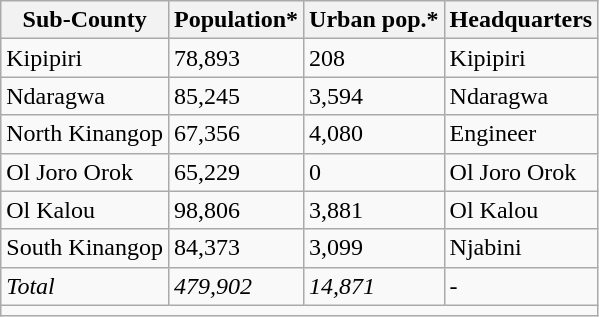<table class="wikitable">
<tr>
<th>Sub-County</th>
<th>Population*</th>
<th>Urban pop.*</th>
<th>Headquarters</th>
</tr>
<tr>
<td>Kipipiri</td>
<td>78,893</td>
<td>208</td>
<td>Kipipiri</td>
</tr>
<tr>
<td>Ndaragwa</td>
<td>85,245</td>
<td>3,594</td>
<td>Ndaragwa</td>
</tr>
<tr>
<td>North Kinangop</td>
<td>67,356</td>
<td>4,080</td>
<td>Engineer</td>
</tr>
<tr>
<td>Ol Joro Orok</td>
<td>65,229</td>
<td>0</td>
<td>Ol Joro Orok</td>
</tr>
<tr>
<td>Ol Kalou</td>
<td>98,806</td>
<td>3,881</td>
<td>Ol Kalou</td>
</tr>
<tr>
<td>South Kinangop</td>
<td>84,373</td>
<td>3,099</td>
<td>Njabini</td>
</tr>
<tr>
<td><em>Total</em></td>
<td><em>479,902</em></td>
<td><em>14,871</em></td>
<td>-</td>
</tr>
<tr>
<td colspan="4"></td>
</tr>
</table>
